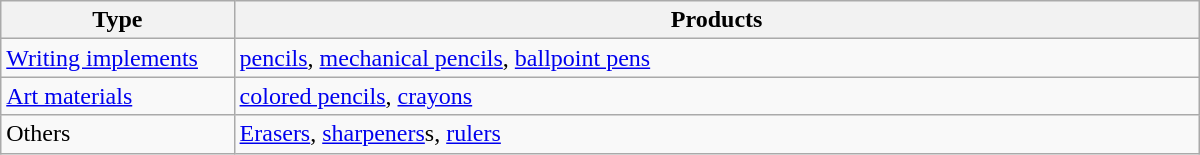<table class="wikitable" width="800px">
<tr>
<th width=150px>Type</th>
<th width=650px>Products</th>
</tr>
<tr>
<td><a href='#'>Writing implements</a></td>
<td><a href='#'>pencils</a>, <a href='#'>mechanical pencils</a>, <a href='#'>ballpoint pens</a></td>
</tr>
<tr>
<td><a href='#'>Art materials</a></td>
<td><a href='#'>colored pencils</a>, <a href='#'>crayons</a></td>
</tr>
<tr>
<td>Others</td>
<td><a href='#'>Erasers</a>, <a href='#'>sharpeners</a>s, <a href='#'>rulers</a></td>
</tr>
</table>
